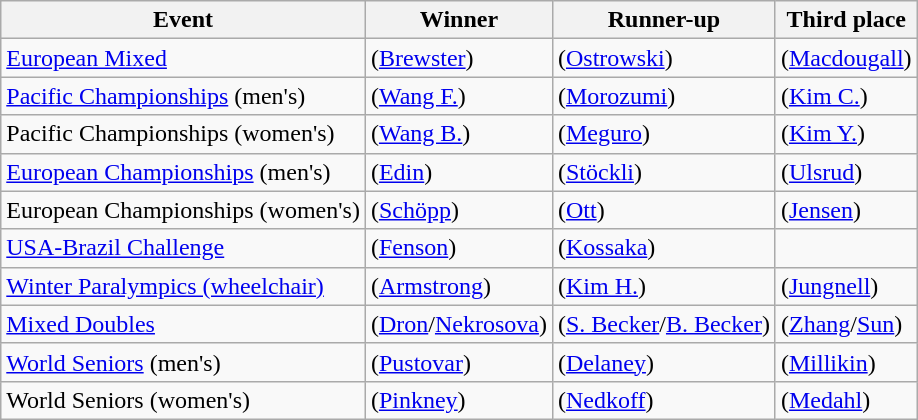<table class="wikitable">
<tr>
<th>Event</th>
<th>Winner</th>
<th>Runner-up</th>
<th>Third place</th>
</tr>
<tr>
<td><a href='#'>European Mixed</a></td>
<td> (<a href='#'>Brewster</a>)</td>
<td> (<a href='#'>Ostrowski</a>)</td>
<td> (<a href='#'>Macdougall</a>)</td>
</tr>
<tr>
<td><a href='#'>Pacific Championships</a> (men's)</td>
<td> (<a href='#'>Wang F.</a>)</td>
<td> (<a href='#'>Morozumi</a>)</td>
<td> (<a href='#'>Kim C.</a>)</td>
</tr>
<tr>
<td>Pacific Championships (women's)</td>
<td> (<a href='#'>Wang B.</a>)</td>
<td> (<a href='#'>Meguro</a>)</td>
<td> (<a href='#'>Kim Y.</a>)</td>
</tr>
<tr>
<td><a href='#'>European Championships</a> (men's)</td>
<td> (<a href='#'>Edin</a>)</td>
<td> (<a href='#'>Stöckli</a>)</td>
<td> (<a href='#'>Ulsrud</a>)</td>
</tr>
<tr>
<td>European Championships (women's)</td>
<td> (<a href='#'>Schöpp</a>)</td>
<td> (<a href='#'>Ott</a>)</td>
<td> (<a href='#'>Jensen</a>)</td>
</tr>
<tr>
<td><a href='#'>USA-Brazil Challenge</a></td>
<td> (<a href='#'>Fenson</a>)</td>
<td> (<a href='#'>Kossaka</a>)</td>
<td></td>
</tr>
<tr>
<td><a href='#'>Winter Paralympics (wheelchair)</a></td>
<td> (<a href='#'>Armstrong</a>)</td>
<td> (<a href='#'>Kim H.</a>)</td>
<td> (<a href='#'>Jungnell</a>)</td>
</tr>
<tr>
<td><a href='#'>Mixed Doubles</a></td>
<td> (<a href='#'>Dron</a>/<a href='#'>Nekrosova</a>)</td>
<td> (<a href='#'>S. Becker</a>/<a href='#'>B. Becker</a>)</td>
<td> (<a href='#'>Zhang</a>/<a href='#'>Sun</a>)</td>
</tr>
<tr>
<td><a href='#'>World Seniors</a> (men's)</td>
<td> (<a href='#'>Pustovar</a>)</td>
<td> (<a href='#'>Delaney</a>)</td>
<td> (<a href='#'>Millikin</a>)</td>
</tr>
<tr>
<td>World Seniors (women's)</td>
<td> (<a href='#'>Pinkney</a>)</td>
<td> (<a href='#'>Nedkoff</a>)</td>
<td> (<a href='#'>Medahl</a>)</td>
</tr>
</table>
